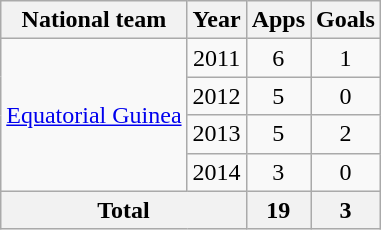<table class="wikitable" style="text-align:center">
<tr>
<th>National team</th>
<th>Year</th>
<th>Apps</th>
<th>Goals</th>
</tr>
<tr>
<td rowspan="4"><a href='#'>Equatorial Guinea</a></td>
<td>2011</td>
<td>6</td>
<td>1</td>
</tr>
<tr>
<td>2012</td>
<td>5</td>
<td>0</td>
</tr>
<tr>
<td>2013</td>
<td>5</td>
<td>2</td>
</tr>
<tr>
<td>2014</td>
<td>3</td>
<td>0</td>
</tr>
<tr>
<th colspan="2">Total</th>
<th>19</th>
<th>3</th>
</tr>
</table>
